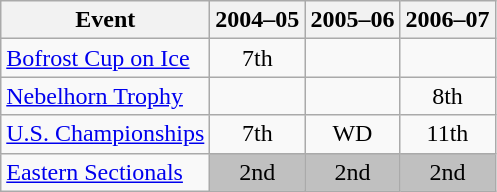<table class="wikitable">
<tr>
<th>Event</th>
<th>2004–05</th>
<th>2005–06</th>
<th>2006–07</th>
</tr>
<tr>
<td><a href='#'>Bofrost Cup on Ice</a></td>
<td align="center">7th</td>
<td></td>
<td></td>
</tr>
<tr>
<td><a href='#'>Nebelhorn Trophy</a></td>
<td></td>
<td></td>
<td align="center">8th</td>
</tr>
<tr>
<td><a href='#'>U.S. Championships</a></td>
<td align="center">7th</td>
<td align="center">WD</td>
<td align="center">11th</td>
</tr>
<tr>
<td><a href='#'>Eastern Sectionals</a></td>
<td align="center" bgcolor="silver">2nd</td>
<td align="center" bgcolor="silver">2nd</td>
<td align="center" bgcolor="silver">2nd</td>
</tr>
</table>
